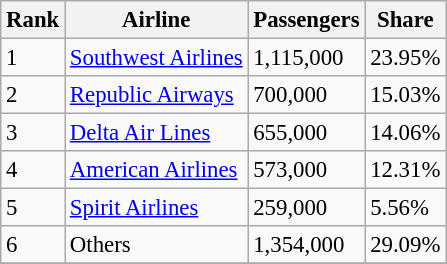<table class="wikitable sortable" style="font-size: 95%">
<tr>
<th>Rank</th>
<th>Airline</th>
<th>Passengers</th>
<th>Share</th>
</tr>
<tr>
<td>1</td>
<td><a href='#'>Southwest Airlines</a></td>
<td>1,115,000</td>
<td>23.95%</td>
</tr>
<tr>
<td>2</td>
<td><a href='#'>Republic Airways</a></td>
<td>700,000</td>
<td>15.03%</td>
</tr>
<tr>
<td>3</td>
<td><a href='#'>Delta Air Lines</a></td>
<td>655,000</td>
<td>14.06%</td>
</tr>
<tr>
<td>4</td>
<td><a href='#'>American Airlines</a></td>
<td>573,000</td>
<td>12.31%</td>
</tr>
<tr>
<td>5</td>
<td><a href='#'>Spirit Airlines</a></td>
<td>259,000</td>
<td>5.56%</td>
</tr>
<tr>
<td>6</td>
<td>Others</td>
<td>1,354,000</td>
<td>29.09%</td>
</tr>
<tr>
</tr>
</table>
